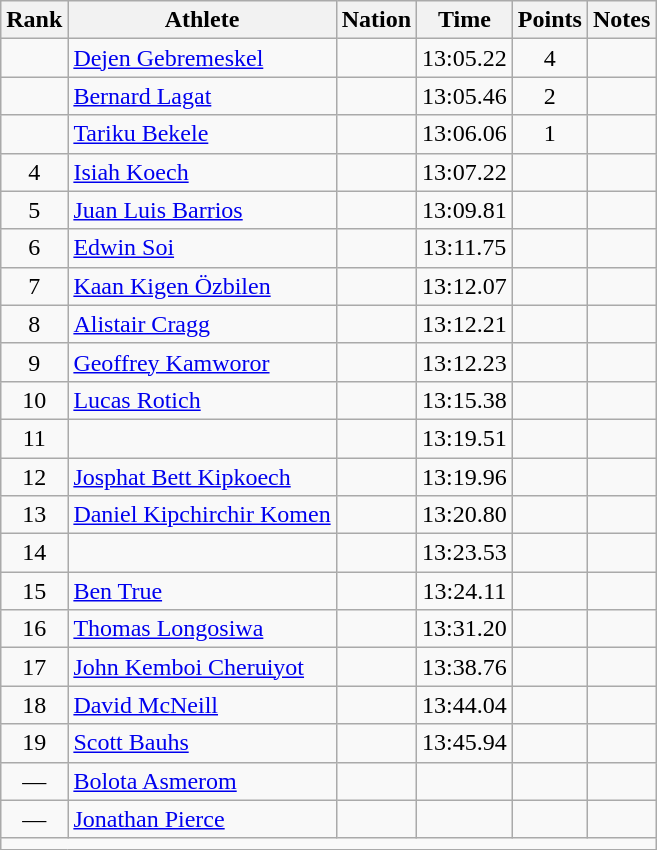<table class="wikitable mw-datatable sortable" style="text-align:center;">
<tr>
<th>Rank</th>
<th>Athlete</th>
<th>Nation</th>
<th>Time</th>
<th>Points</th>
<th>Notes</th>
</tr>
<tr>
<td></td>
<td align=left><a href='#'>Dejen Gebremeskel</a></td>
<td align=left></td>
<td>13:05.22</td>
<td>4</td>
<td></td>
</tr>
<tr>
<td></td>
<td align=left><a href='#'>Bernard Lagat</a></td>
<td align=left></td>
<td>13:05.46</td>
<td>2</td>
<td></td>
</tr>
<tr>
<td></td>
<td align=left><a href='#'>Tariku Bekele</a></td>
<td align=left></td>
<td>13:06.06</td>
<td>1</td>
<td></td>
</tr>
<tr>
<td>4</td>
<td align=left><a href='#'>Isiah Koech</a></td>
<td align=left></td>
<td>13:07.22</td>
<td></td>
<td></td>
</tr>
<tr>
<td>5</td>
<td align=left><a href='#'>Juan Luis Barrios</a></td>
<td align=left></td>
<td>13:09.81</td>
<td></td>
<td></td>
</tr>
<tr>
<td>6</td>
<td align=left><a href='#'>Edwin Soi</a></td>
<td align=left></td>
<td>13:11.75</td>
<td></td>
<td></td>
</tr>
<tr>
<td>7</td>
<td align=left><a href='#'>Kaan Kigen Özbilen</a></td>
<td align=left></td>
<td>13:12.07</td>
<td></td>
<td></td>
</tr>
<tr>
<td>8</td>
<td align=left><a href='#'>Alistair Cragg</a></td>
<td align=left></td>
<td>13:12.21</td>
<td></td>
<td></td>
</tr>
<tr>
<td>9</td>
<td align=left><a href='#'>Geoffrey Kamworor</a></td>
<td align=left></td>
<td>13:12.23</td>
<td></td>
<td></td>
</tr>
<tr>
<td>10</td>
<td align=left><a href='#'>Lucas Rotich</a></td>
<td align=left></td>
<td>13:15.38</td>
<td></td>
<td></td>
</tr>
<tr>
<td>11</td>
<td align=left></td>
<td align=left></td>
<td>13:19.51</td>
<td></td>
<td></td>
</tr>
<tr>
<td>12</td>
<td align=left><a href='#'>Josphat Bett Kipkoech</a></td>
<td align=left></td>
<td>13:19.96</td>
<td></td>
<td></td>
</tr>
<tr>
<td>13</td>
<td align=left><a href='#'>Daniel Kipchirchir Komen</a></td>
<td align=left></td>
<td>13:20.80</td>
<td></td>
<td></td>
</tr>
<tr>
<td>14</td>
<td align=left></td>
<td align=left></td>
<td>13:23.53</td>
<td></td>
<td></td>
</tr>
<tr>
<td>15</td>
<td align=left><a href='#'>Ben True</a></td>
<td align=left></td>
<td>13:24.11</td>
<td></td>
<td></td>
</tr>
<tr>
<td>16</td>
<td align=left><a href='#'>Thomas Longosiwa</a></td>
<td align=left></td>
<td>13:31.20</td>
<td></td>
<td></td>
</tr>
<tr>
<td>17</td>
<td align=left><a href='#'>John Kemboi Cheruiyot</a></td>
<td align=left></td>
<td>13:38.76</td>
<td></td>
<td></td>
</tr>
<tr>
<td>18</td>
<td align=left><a href='#'>David McNeill</a></td>
<td align=left></td>
<td>13:44.04</td>
<td></td>
<td></td>
</tr>
<tr>
<td>19</td>
<td align=left><a href='#'>Scott Bauhs</a></td>
<td align=left></td>
<td>13:45.94</td>
<td></td>
<td></td>
</tr>
<tr>
<td>—</td>
<td align=left><a href='#'>Bolota Asmerom</a></td>
<td align=left></td>
<td></td>
<td></td>
<td></td>
</tr>
<tr>
<td>—</td>
<td align=left><a href='#'>Jonathan Pierce</a></td>
<td align=left></td>
<td></td>
<td></td>
<td></td>
</tr>
<tr class="sortbottom">
<td colspan=6></td>
</tr>
</table>
